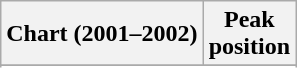<table class="wikitable sortable plainrowheaders" style="text-align:center">
<tr>
<th>Chart (2001–2002)</th>
<th>Peak<br>position</th>
</tr>
<tr>
</tr>
<tr>
</tr>
<tr>
</tr>
<tr>
</tr>
<tr>
</tr>
<tr>
</tr>
</table>
